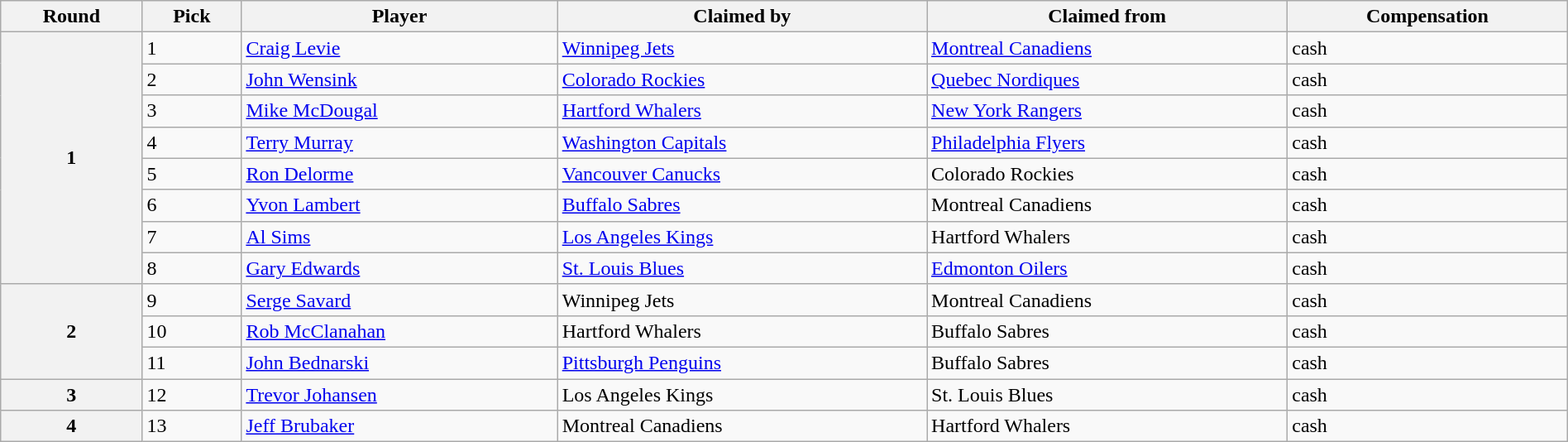<table class="wikitable" style="width: 100%">
<tr>
<th scope="col">Round</th>
<th scope="col">Pick</th>
<th scope="col">Player</th>
<th scope="col">Claimed by</th>
<th scope="col">Claimed from</th>
<th scope="col">Compensation</th>
</tr>
<tr>
<th scope="row" rowspan="8">1</th>
<td>1</td>
<td><a href='#'>Craig Levie</a></td>
<td><a href='#'>Winnipeg Jets</a></td>
<td><a href='#'>Montreal Canadiens</a></td>
<td>cash</td>
</tr>
<tr>
<td>2</td>
<td><a href='#'>John Wensink</a></td>
<td><a href='#'>Colorado Rockies</a></td>
<td><a href='#'>Quebec Nordiques</a></td>
<td>cash</td>
</tr>
<tr>
<td>3</td>
<td><a href='#'>Mike McDougal</a></td>
<td><a href='#'>Hartford Whalers</a></td>
<td><a href='#'>New York Rangers</a></td>
<td>cash</td>
</tr>
<tr>
<td>4</td>
<td><a href='#'>Terry Murray</a></td>
<td><a href='#'>Washington Capitals</a></td>
<td><a href='#'>Philadelphia Flyers</a></td>
<td>cash</td>
</tr>
<tr>
<td>5</td>
<td><a href='#'>Ron Delorme</a></td>
<td><a href='#'>Vancouver Canucks</a></td>
<td>Colorado Rockies</td>
<td>cash</td>
</tr>
<tr>
<td>6</td>
<td><a href='#'>Yvon Lambert</a></td>
<td><a href='#'>Buffalo Sabres</a></td>
<td>Montreal Canadiens</td>
<td>cash</td>
</tr>
<tr>
<td>7</td>
<td><a href='#'>Al Sims</a></td>
<td><a href='#'>Los Angeles Kings</a></td>
<td>Hartford Whalers</td>
<td>cash</td>
</tr>
<tr>
<td>8</td>
<td><a href='#'>Gary Edwards</a></td>
<td><a href='#'>St. Louis Blues</a></td>
<td><a href='#'>Edmonton Oilers</a></td>
<td>cash</td>
</tr>
<tr>
<th scope="row" rowspan="3">2</th>
<td>9</td>
<td><a href='#'>Serge Savard</a></td>
<td>Winnipeg Jets</td>
<td>Montreal Canadiens</td>
<td>cash</td>
</tr>
<tr>
<td>10</td>
<td><a href='#'>Rob McClanahan</a></td>
<td>Hartford Whalers</td>
<td>Buffalo Sabres</td>
<td>cash</td>
</tr>
<tr>
<td>11</td>
<td><a href='#'>John Bednarski</a></td>
<td><a href='#'>Pittsburgh Penguins</a></td>
<td>Buffalo Sabres</td>
<td>cash</td>
</tr>
<tr>
<th scope="row">3</th>
<td>12</td>
<td><a href='#'>Trevor Johansen</a></td>
<td>Los Angeles Kings</td>
<td>St. Louis Blues</td>
<td>cash</td>
</tr>
<tr>
<th scope="row">4</th>
<td>13</td>
<td><a href='#'>Jeff Brubaker</a></td>
<td>Montreal Canadiens</td>
<td>Hartford Whalers</td>
<td>cash</td>
</tr>
</table>
